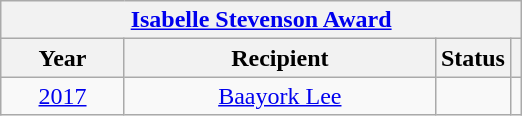<table class="wikitable sortable" style="text-align: center">
<tr>
<th colspan="4" style="text-align:center;"><strong><a href='#'>Isabelle Stevenson Award</a></strong></th>
</tr>
<tr style="background:#ebft5ff;">
<th style="width:075px;">Year</th>
<th style="width:200px;">Recipient</th>
<th>Status</th>
<th></th>
</tr>
<tr>
<td><a href='#'>2017</a></td>
<td><a href='#'>Baayork Lee</a></td>
<td></td>
<td></td>
</tr>
</table>
